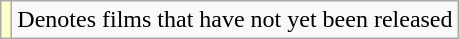<table class="wikitable">
<tr>
<td style="background:#ffc;"></td>
<td>Denotes films that have not yet been released</td>
</tr>
</table>
